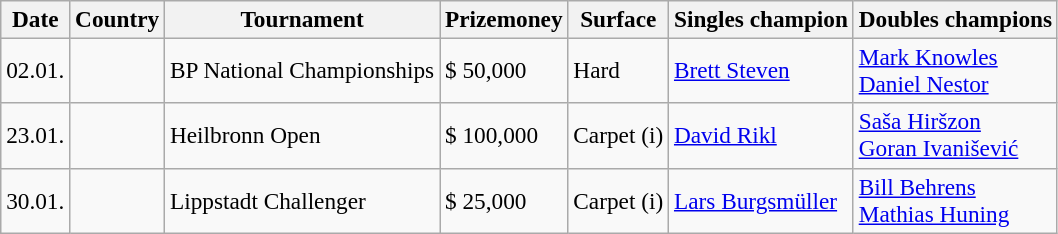<table class="sortable wikitable" style=font-size:97%>
<tr>
<th>Date</th>
<th>Country</th>
<th>Tournament</th>
<th>Prizemoney</th>
<th>Surface</th>
<th>Singles champion</th>
<th>Doubles champions</th>
</tr>
<tr>
<td>02.01.</td>
<td></td>
<td>BP National Championships</td>
<td>$ 50,000</td>
<td>Hard</td>
<td> <a href='#'>Brett Steven</a></td>
<td> <a href='#'>Mark Knowles</a><br> <a href='#'>Daniel Nestor</a></td>
</tr>
<tr>
<td>23.01.</td>
<td></td>
<td>Heilbronn Open</td>
<td>$ 100,000</td>
<td>Carpet (i)</td>
<td> <a href='#'>David Rikl</a></td>
<td> <a href='#'>Saša Hiršzon</a><br> <a href='#'>Goran Ivanišević</a></td>
</tr>
<tr>
<td>30.01.</td>
<td></td>
<td>Lippstadt Challenger</td>
<td>$ 25,000</td>
<td>Carpet (i)</td>
<td> <a href='#'>Lars Burgsmüller</a></td>
<td> <a href='#'>Bill Behrens</a><br> <a href='#'>Mathias Huning</a></td>
</tr>
</table>
